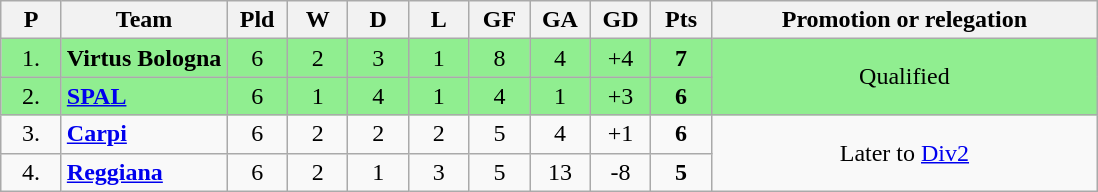<table class="wikitable sortable" style="text-align: center;">
<tr>
<th width=33>P<br></th>
<th>Team<br></th>
<th width=33>Pld<br></th>
<th width=33>W<br></th>
<th width=33>D<br></th>
<th width=33>L<br></th>
<th width=33>GF<br></th>
<th width=33>GA<br></th>
<th width=33>GD<br></th>
<th width=33>Pts<br></th>
<th class="unsortable" width=250>Promotion or relegation<br></th>
</tr>
<tr style="background: #90EE90;">
<td>1.</td>
<td align="left"><strong>Virtus Bologna</strong></td>
<td>6</td>
<td>2</td>
<td>3</td>
<td>1</td>
<td>8</td>
<td>4</td>
<td>+4</td>
<td><strong>7</strong></td>
<td rowspan="2">Qualified</td>
</tr>
<tr style="background: #90EE90;">
<td>2.</td>
<td align="left"><strong><a href='#'>SPAL</a></strong></td>
<td>6</td>
<td>1</td>
<td>4</td>
<td>1</td>
<td>4</td>
<td>1</td>
<td>+3</td>
<td><strong>6</strong></td>
</tr>
<tr>
<td>3.</td>
<td align="left"><strong><a href='#'>Carpi</a></strong></td>
<td>6</td>
<td>2</td>
<td>2</td>
<td>2</td>
<td>5</td>
<td>4</td>
<td>+1</td>
<td><strong>6</strong></td>
<td rowspan=2>Later to <a href='#'>Div2</a></td>
</tr>
<tr>
<td>4.</td>
<td align="left"><strong><a href='#'>Reggiana</a></strong></td>
<td>6</td>
<td>2</td>
<td>1</td>
<td>3</td>
<td>5</td>
<td>13</td>
<td>-8</td>
<td><strong>5</strong></td>
</tr>
</table>
